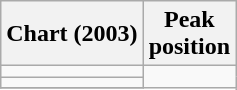<table class="wikitable sortable">
<tr>
<th align="left">Chart (2003)</th>
<th align="center">Peak<br>position</th>
</tr>
<tr>
<td></td>
</tr>
<tr>
<td></td>
</tr>
<tr>
</tr>
</table>
